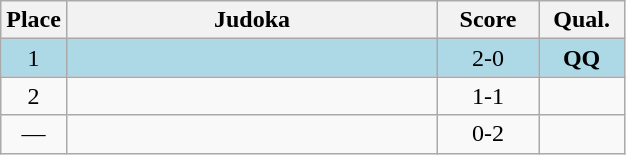<table class=wikitable style="text-align:center">
<tr>
<th width=20>Place</th>
<th width=240>Judoka</th>
<th width=60>Score</th>
<th width=50>Qual.</th>
</tr>
<tr bgcolor=lightblue>
<td>1</td>
<td align=left></td>
<td>2-0</td>
<td><strong>QQ</strong></td>
</tr>
<tr>
<td>2</td>
<td align=left></td>
<td>1-1</td>
<td></td>
</tr>
<tr>
<td>—</td>
<td align=left></td>
<td>0-2</td>
<td></td>
</tr>
</table>
